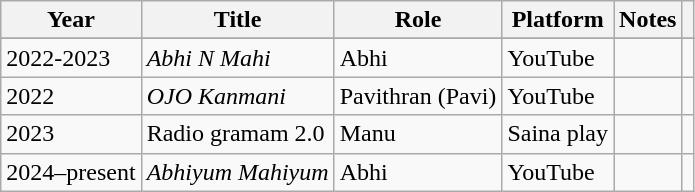<table class="wikitable">
<tr>
<th>Year</th>
<th>Title</th>
<th>Role</th>
<th>Platform</th>
<th>Notes</th>
<th></th>
</tr>
<tr>
</tr>
<tr>
<td>2022-2023</td>
<td><em>Abhi N Mahi</em></td>
<td>Abhi</td>
<td>YouTube</td>
<td></td>
<td></td>
</tr>
<tr>
<td>2022</td>
<td><em>OJO Kanmani</em></td>
<td>Pavithran (Pavi)</td>
<td>YouTube</td>
<td></td>
<td></td>
</tr>
<tr>
<td>2023</td>
<td>Radio gramam 2.0</td>
<td>Manu</td>
<td>Saina play</td>
<td></td>
<td></td>
</tr>
<tr>
<td>2024–present</td>
<td><em>Abhiyum Mahiyum</em></td>
<td>Abhi</td>
<td>YouTube</td>
<td></td>
</tr>
</table>
